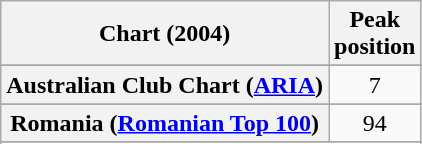<table class="wikitable sortable plainrowheaders" style="text-align:center">
<tr>
<th scope="col">Chart (2004)</th>
<th scope="col">Peak<br>position</th>
</tr>
<tr>
</tr>
<tr>
<th scope="row">Australian Club Chart (<a href='#'>ARIA</a>)</th>
<td>7</td>
</tr>
<tr>
</tr>
<tr>
</tr>
<tr>
</tr>
<tr>
</tr>
<tr>
</tr>
<tr>
</tr>
<tr>
</tr>
<tr>
<th scope="row">Romania (<a href='#'>Romanian Top 100</a>)</th>
<td>94</td>
</tr>
<tr>
</tr>
<tr>
</tr>
<tr>
</tr>
<tr>
</tr>
<tr>
</tr>
</table>
